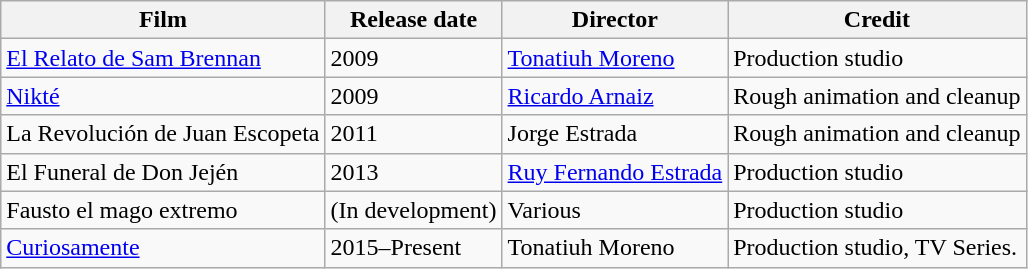<table class="wikitable">
<tr>
<th>Film</th>
<th>Release date</th>
<th>Director</th>
<th>Credit</th>
</tr>
<tr>
<td><a href='#'>El Relato de Sam Brennan</a></td>
<td>2009</td>
<td><a href='#'>Tonatiuh Moreno</a></td>
<td>Production studio</td>
</tr>
<tr>
<td><a href='#'>Nikté</a></td>
<td>2009</td>
<td><a href='#'>Ricardo Arnaiz</a></td>
<td>Rough animation and cleanup</td>
</tr>
<tr>
<td>La Revolución de Juan Escopeta</td>
<td>2011</td>
<td>Jorge Estrada</td>
<td>Rough animation and cleanup</td>
</tr>
<tr>
<td>El Funeral de Don Jején</td>
<td>2013</td>
<td><a href='#'>Ruy Fernando Estrada</a></td>
<td>Production studio</td>
</tr>
<tr>
<td>Fausto el mago extremo</td>
<td>(In development)</td>
<td>Various</td>
<td>Production studio</td>
</tr>
<tr>
<td><a href='#'>Curiosamente</a></td>
<td>2015–Present</td>
<td>Tonatiuh Moreno</td>
<td>Production studio, TV Series.</td>
</tr>
</table>
